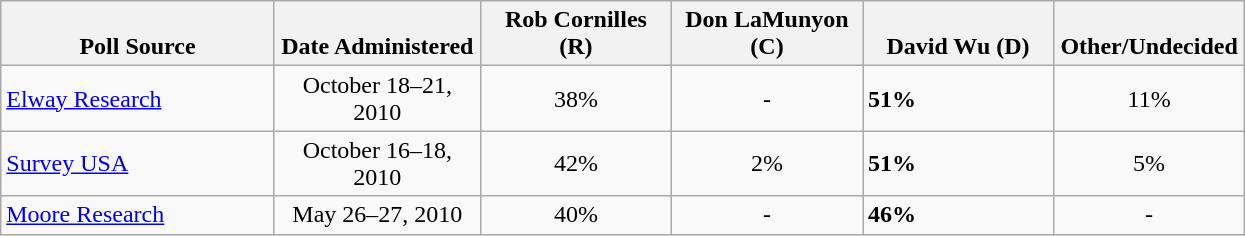<table class="wikitable">
<tr valign=bottom>
<th style="width:175px;">Poll Source</th>
<th style="width:130px;">Date Administered</th>
<th style="width:120px;">Rob Cornilles (R)</th>
<th style="width:120px;">Don LaMunyon (C)</th>
<th style="width:120px;">David Wu (D)</th>
<th style="width:120px;">Other/Undecided</th>
</tr>
<tr>
<td><a href='#'>Elway Research</a></td>
<td align=center>October 18–21, 2010</td>
<td align=center>38%</td>
<td align=center>-</td>
<td><strong>51%</strong></td>
<td align=center>11%</td>
</tr>
<tr>
<td><a href='#'>Survey USA</a></td>
<td align=center>October 16–18, 2010</td>
<td align=center>42%</td>
<td align=center>2%</td>
<td><strong>51%</strong></td>
<td align=center>5%</td>
</tr>
<tr>
<td><a href='#'>Moore Research</a></td>
<td align=center>May 26–27, 2010</td>
<td align=center>40%</td>
<td align=center>-</td>
<td><strong>46%</strong></td>
<td align=center>-</td>
</tr>
</table>
